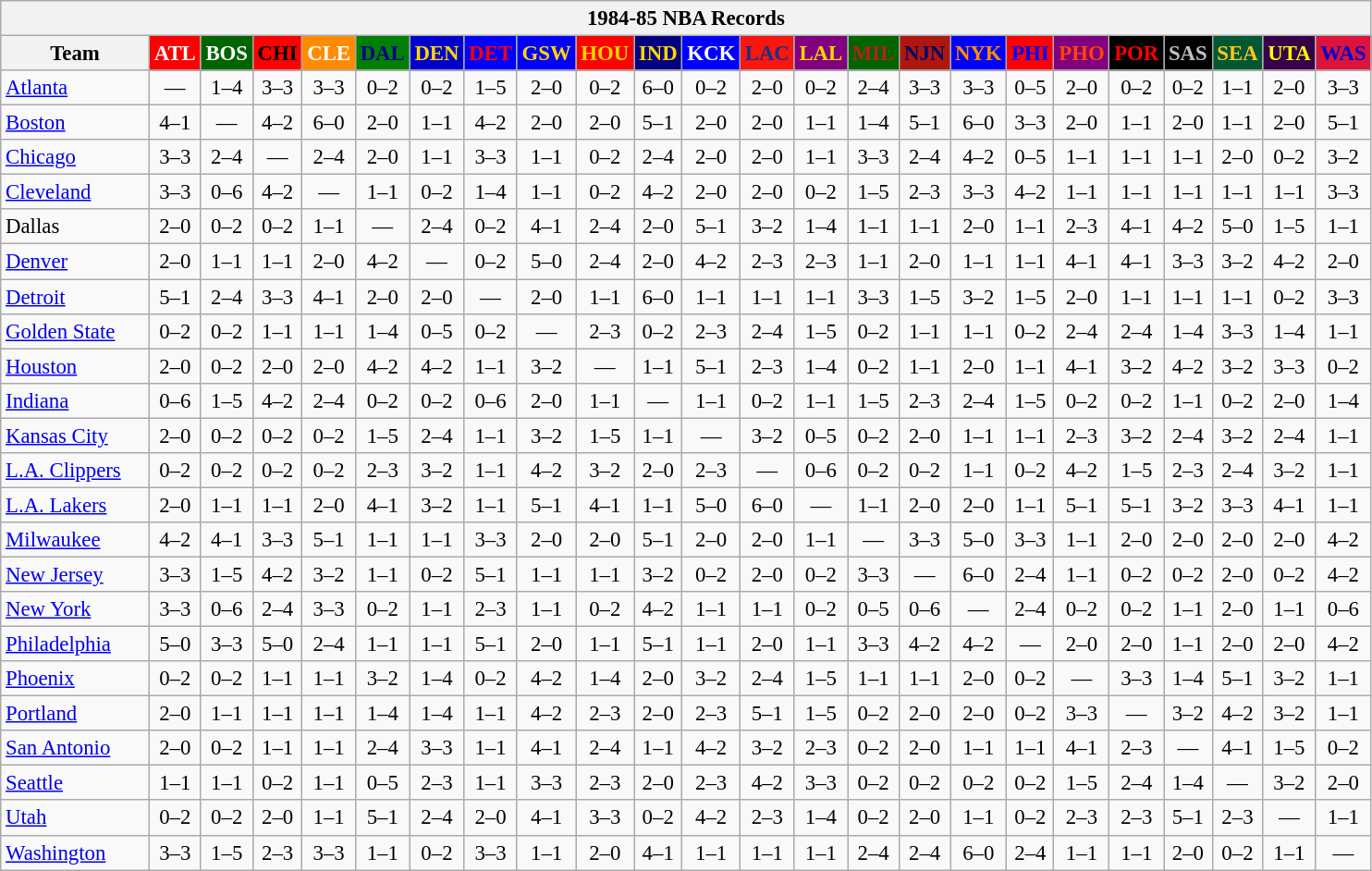<table class="wikitable" style="font-size:95%; text-align:center;">
<tr>
<th colspan=24>1984-85 NBA Records</th>
</tr>
<tr>
<th width=100>Team</th>
<th style="background:#FF0000;color:#FFFFFF;width=35">ATL</th>
<th style="background:#006400;color:#FFFFFF;width=35">BOS</th>
<th style="background:#FF0000;color:#000000;width=35">CHI</th>
<th style="background:#FF8C00;color:#FFFFFF;width=35">CLE</th>
<th style="background:#008000;color:#00008B;width=35">DAL</th>
<th style="background:#0000CD;color:#FFD700;width=35">DEN</th>
<th style="background:#0000FF;color:#FF0000;width=35">DET</th>
<th style="background:#0000FF;color:#FFD700;width=35">GSW</th>
<th style="background:#FF0000;color:#FFD700;width=35">HOU</th>
<th style="background:#000080;color:#FFD700;width=35">IND</th>
<th style="background:#0000FF;color:#FFFFFF;width=35">KCK</th>
<th style="background:#F9160D;color:#1A2E8B;width=35">LAC</th>
<th style="background:#800080;color:#FFD700;width=35">LAL</th>
<th style="background:#006400;color:#B22222;width=35">MIL</th>
<th style="background:#B0170C;color:#00056D;width=35">NJN</th>
<th style="background:#0000FF;color:#FF8C00;width=35">NYK</th>
<th style="background:#FF0000;color:#0000FF;width=35">PHI</th>
<th style="background:#800080;color:#FF4500;width=35">PHO</th>
<th style="background:#000000;color:#FF0000;width=35">POR</th>
<th style="background:#000000;color:#C0C0C0;width=35">SAS</th>
<th style="background:#005831;color:#FFC322;width=35">SEA</th>
<th style="background:#36004A;color:#FFFF00;width=35">UTA</th>
<th style="background:#DC143C;color:#0000CD;width=35">WAS</th>
</tr>
<tr>
<td style="text-align:left;"><a href='#'>Atlanta</a></td>
<td>—</td>
<td>1–4</td>
<td>3–3</td>
<td>3–3</td>
<td>0–2</td>
<td>0–2</td>
<td>1–5</td>
<td>2–0</td>
<td>0–2</td>
<td>6–0</td>
<td>0–2</td>
<td>2–0</td>
<td>0–2</td>
<td>2–4</td>
<td>3–3</td>
<td>3–3</td>
<td>0–5</td>
<td>2–0</td>
<td>0–2</td>
<td>0–2</td>
<td>1–1</td>
<td>2–0</td>
<td>3–3</td>
</tr>
<tr>
<td style="text-align:left;"><a href='#'>Boston</a></td>
<td>4–1</td>
<td>—</td>
<td>4–2</td>
<td>6–0</td>
<td>2–0</td>
<td>1–1</td>
<td>4–2</td>
<td>2–0</td>
<td>2–0</td>
<td>5–1</td>
<td>2–0</td>
<td>2–0</td>
<td>1–1</td>
<td>1–4</td>
<td>5–1</td>
<td>6–0</td>
<td>3–3</td>
<td>2–0</td>
<td>1–1</td>
<td>2–0</td>
<td>1–1</td>
<td>2–0</td>
<td>5–1</td>
</tr>
<tr>
<td style="text-align:left;"><a href='#'>Chicago</a></td>
<td>3–3</td>
<td>2–4</td>
<td>—</td>
<td>2–4</td>
<td>2–0</td>
<td>1–1</td>
<td>3–3</td>
<td>1–1</td>
<td>0–2</td>
<td>2–4</td>
<td>2–0</td>
<td>2–0</td>
<td>1–1</td>
<td>3–3</td>
<td>2–4</td>
<td>4–2</td>
<td>0–5</td>
<td>1–1</td>
<td>1–1</td>
<td>1–1</td>
<td>2–0</td>
<td>0–2</td>
<td>3–2</td>
</tr>
<tr>
<td style="text-align:left;"><a href='#'>Cleveland</a></td>
<td>3–3</td>
<td>0–6</td>
<td>4–2</td>
<td>—</td>
<td>1–1</td>
<td>0–2</td>
<td>1–4</td>
<td>1–1</td>
<td>0–2</td>
<td>4–2</td>
<td>2–0</td>
<td>2–0</td>
<td>0–2</td>
<td>1–5</td>
<td>2–3</td>
<td>3–3</td>
<td>4–2</td>
<td>1–1</td>
<td>1–1</td>
<td>1–1</td>
<td>1–1</td>
<td>1–1</td>
<td>3–3</td>
</tr>
<tr>
<td style="text-align:left;">Dallas</td>
<td>2–0</td>
<td>0–2</td>
<td>0–2</td>
<td>1–1</td>
<td>—</td>
<td>2–4</td>
<td>0–2</td>
<td>4–1</td>
<td>2–4</td>
<td>2–0</td>
<td>5–1</td>
<td>3–2</td>
<td>1–4</td>
<td>1–1</td>
<td>1–1</td>
<td>2–0</td>
<td>1–1</td>
<td>2–3</td>
<td>4–1</td>
<td>4–2</td>
<td>5–0</td>
<td>1–5</td>
<td>1–1</td>
</tr>
<tr>
<td style="text-align:left;"><a href='#'>Denver</a></td>
<td>2–0</td>
<td>1–1</td>
<td>1–1</td>
<td>2–0</td>
<td>4–2</td>
<td>—</td>
<td>0–2</td>
<td>5–0</td>
<td>2–4</td>
<td>2–0</td>
<td>4–2</td>
<td>2–3</td>
<td>2–3</td>
<td>1–1</td>
<td>2–0</td>
<td>1–1</td>
<td>1–1</td>
<td>4–1</td>
<td>4–1</td>
<td>3–3</td>
<td>3–2</td>
<td>4–2</td>
<td>2–0</td>
</tr>
<tr>
<td style="text-align:left;"><a href='#'>Detroit</a></td>
<td>5–1</td>
<td>2–4</td>
<td>3–3</td>
<td>4–1</td>
<td>2–0</td>
<td>2–0</td>
<td>—</td>
<td>2–0</td>
<td>1–1</td>
<td>6–0</td>
<td>1–1</td>
<td>1–1</td>
<td>1–1</td>
<td>3–3</td>
<td>1–5</td>
<td>3–2</td>
<td>1–5</td>
<td>2–0</td>
<td>1–1</td>
<td>1–1</td>
<td>1–1</td>
<td>0–2</td>
<td>3–3</td>
</tr>
<tr>
<td style="text-align:left;"><a href='#'>Golden State</a></td>
<td>0–2</td>
<td>0–2</td>
<td>1–1</td>
<td>1–1</td>
<td>1–4</td>
<td>0–5</td>
<td>0–2</td>
<td>—</td>
<td>2–3</td>
<td>0–2</td>
<td>2–3</td>
<td>2–4</td>
<td>1–5</td>
<td>0–2</td>
<td>1–1</td>
<td>1–1</td>
<td>0–2</td>
<td>2–4</td>
<td>2–4</td>
<td>1–4</td>
<td>3–3</td>
<td>1–4</td>
<td>1–1</td>
</tr>
<tr>
<td style="text-align:left;"><a href='#'>Houston</a></td>
<td>2–0</td>
<td>0–2</td>
<td>2–0</td>
<td>2–0</td>
<td>4–2</td>
<td>4–2</td>
<td>1–1</td>
<td>3–2</td>
<td>—</td>
<td>1–1</td>
<td>5–1</td>
<td>2–3</td>
<td>1–4</td>
<td>0–2</td>
<td>1–1</td>
<td>2–0</td>
<td>1–1</td>
<td>4–1</td>
<td>3–2</td>
<td>4–2</td>
<td>3–2</td>
<td>3–3</td>
<td>0–2</td>
</tr>
<tr>
<td style="text-align:left;"><a href='#'>Indiana</a></td>
<td>0–6</td>
<td>1–5</td>
<td>4–2</td>
<td>2–4</td>
<td>0–2</td>
<td>0–2</td>
<td>0–6</td>
<td>2–0</td>
<td>1–1</td>
<td>—</td>
<td>1–1</td>
<td>0–2</td>
<td>1–1</td>
<td>1–5</td>
<td>2–3</td>
<td>2–4</td>
<td>1–5</td>
<td>0–2</td>
<td>0–2</td>
<td>1–1</td>
<td>0–2</td>
<td>2–0</td>
<td>1–4</td>
</tr>
<tr>
<td style="text-align:left;"><a href='#'>Kansas City</a></td>
<td>2–0</td>
<td>0–2</td>
<td>0–2</td>
<td>0–2</td>
<td>1–5</td>
<td>2–4</td>
<td>1–1</td>
<td>3–2</td>
<td>1–5</td>
<td>1–1</td>
<td>—</td>
<td>3–2</td>
<td>0–5</td>
<td>0–2</td>
<td>2–0</td>
<td>1–1</td>
<td>1–1</td>
<td>2–3</td>
<td>3–2</td>
<td>2–4</td>
<td>3–2</td>
<td>2–4</td>
<td>1–1</td>
</tr>
<tr>
<td style="text-align:left;"><a href='#'>L.A. Clippers</a></td>
<td>0–2</td>
<td>0–2</td>
<td>0–2</td>
<td>0–2</td>
<td>2–3</td>
<td>3–2</td>
<td>1–1</td>
<td>4–2</td>
<td>3–2</td>
<td>2–0</td>
<td>2–3</td>
<td>—</td>
<td>0–6</td>
<td>0–2</td>
<td>0–2</td>
<td>1–1</td>
<td>0–2</td>
<td>4–2</td>
<td>1–5</td>
<td>2–3</td>
<td>2–4</td>
<td>3–2</td>
<td>1–1</td>
</tr>
<tr>
<td style="text-align:left;"><a href='#'>L.A. Lakers</a></td>
<td>2–0</td>
<td>1–1</td>
<td>1–1</td>
<td>2–0</td>
<td>4–1</td>
<td>3–2</td>
<td>1–1</td>
<td>5–1</td>
<td>4–1</td>
<td>1–1</td>
<td>5–0</td>
<td>6–0</td>
<td>—</td>
<td>1–1</td>
<td>2–0</td>
<td>2–0</td>
<td>1–1</td>
<td>5–1</td>
<td>5–1</td>
<td>3–2</td>
<td>3–3</td>
<td>4–1</td>
<td>1–1</td>
</tr>
<tr>
<td style="text-align:left;"><a href='#'>Milwaukee</a></td>
<td>4–2</td>
<td>4–1</td>
<td>3–3</td>
<td>5–1</td>
<td>1–1</td>
<td>1–1</td>
<td>3–3</td>
<td>2–0</td>
<td>2–0</td>
<td>5–1</td>
<td>2–0</td>
<td>2–0</td>
<td>1–1</td>
<td>—</td>
<td>3–3</td>
<td>5–0</td>
<td>3–3</td>
<td>1–1</td>
<td>2–0</td>
<td>2–0</td>
<td>2–0</td>
<td>2–0</td>
<td>4–2</td>
</tr>
<tr>
<td style="text-align:left;"><a href='#'>New Jersey</a></td>
<td>3–3</td>
<td>1–5</td>
<td>4–2</td>
<td>3–2</td>
<td>1–1</td>
<td>0–2</td>
<td>5–1</td>
<td>1–1</td>
<td>1–1</td>
<td>3–2</td>
<td>0–2</td>
<td>2–0</td>
<td>0–2</td>
<td>3–3</td>
<td>—</td>
<td>6–0</td>
<td>2–4</td>
<td>1–1</td>
<td>0–2</td>
<td>0–2</td>
<td>2–0</td>
<td>0–2</td>
<td>4–2</td>
</tr>
<tr>
<td style="text-align:left;"><a href='#'>New York</a></td>
<td>3–3</td>
<td>0–6</td>
<td>2–4</td>
<td>3–3</td>
<td>0–2</td>
<td>1–1</td>
<td>2–3</td>
<td>1–1</td>
<td>0–2</td>
<td>4–2</td>
<td>1–1</td>
<td>1–1</td>
<td>0–2</td>
<td>0–5</td>
<td>0–6</td>
<td>—</td>
<td>2–4</td>
<td>0–2</td>
<td>0–2</td>
<td>1–1</td>
<td>2–0</td>
<td>1–1</td>
<td>0–6</td>
</tr>
<tr>
<td style="text-align:left;"><a href='#'>Philadelphia</a></td>
<td>5–0</td>
<td>3–3</td>
<td>5–0</td>
<td>2–4</td>
<td>1–1</td>
<td>1–1</td>
<td>5–1</td>
<td>2–0</td>
<td>1–1</td>
<td>5–1</td>
<td>1–1</td>
<td>2–0</td>
<td>1–1</td>
<td>3–3</td>
<td>4–2</td>
<td>4–2</td>
<td>—</td>
<td>2–0</td>
<td>2–0</td>
<td>1–1</td>
<td>2–0</td>
<td>2–0</td>
<td>4–2</td>
</tr>
<tr>
<td style="text-align:left;"><a href='#'>Phoenix</a></td>
<td>0–2</td>
<td>0–2</td>
<td>1–1</td>
<td>1–1</td>
<td>3–2</td>
<td>1–4</td>
<td>0–2</td>
<td>4–2</td>
<td>1–4</td>
<td>2–0</td>
<td>3–2</td>
<td>2–4</td>
<td>1–5</td>
<td>1–1</td>
<td>1–1</td>
<td>2–0</td>
<td>0–2</td>
<td>—</td>
<td>3–3</td>
<td>1–4</td>
<td>5–1</td>
<td>3–2</td>
<td>1–1</td>
</tr>
<tr>
<td style="text-align:left;"><a href='#'>Portland</a></td>
<td>2–0</td>
<td>1–1</td>
<td>1–1</td>
<td>1–1</td>
<td>1–4</td>
<td>1–4</td>
<td>1–1</td>
<td>4–2</td>
<td>2–3</td>
<td>2–0</td>
<td>2–3</td>
<td>5–1</td>
<td>1–5</td>
<td>0–2</td>
<td>2–0</td>
<td>2–0</td>
<td>0–2</td>
<td>3–3</td>
<td>—</td>
<td>3–2</td>
<td>4–2</td>
<td>3–2</td>
<td>1–1</td>
</tr>
<tr>
<td style="text-align:left;"><a href='#'>San Antonio</a></td>
<td>2–0</td>
<td>0–2</td>
<td>1–1</td>
<td>1–1</td>
<td>2–4</td>
<td>3–3</td>
<td>1–1</td>
<td>4–1</td>
<td>2–4</td>
<td>1–1</td>
<td>4–2</td>
<td>3–2</td>
<td>2–3</td>
<td>0–2</td>
<td>2–0</td>
<td>1–1</td>
<td>1–1</td>
<td>4–1</td>
<td>2–3</td>
<td>—</td>
<td>4–1</td>
<td>1–5</td>
<td>0–2</td>
</tr>
<tr>
<td style="text-align:left;"><a href='#'>Seattle</a></td>
<td>1–1</td>
<td>1–1</td>
<td>0–2</td>
<td>1–1</td>
<td>0–5</td>
<td>2–3</td>
<td>1–1</td>
<td>3–3</td>
<td>2–3</td>
<td>2–0</td>
<td>2–3</td>
<td>4–2</td>
<td>3–3</td>
<td>0–2</td>
<td>0–2</td>
<td>0–2</td>
<td>0–2</td>
<td>1–5</td>
<td>2–4</td>
<td>1–4</td>
<td>—</td>
<td>3–2</td>
<td>2–0</td>
</tr>
<tr>
<td style="text-align:left;"><a href='#'>Utah</a></td>
<td>0–2</td>
<td>0–2</td>
<td>2–0</td>
<td>1–1</td>
<td>5–1</td>
<td>2–4</td>
<td>2–0</td>
<td>4–1</td>
<td>3–3</td>
<td>0–2</td>
<td>4–2</td>
<td>2–3</td>
<td>1–4</td>
<td>0–2</td>
<td>2–0</td>
<td>1–1</td>
<td>0–2</td>
<td>2–3</td>
<td>2–3</td>
<td>5–1</td>
<td>2–3</td>
<td>—</td>
<td>1–1</td>
</tr>
<tr>
<td style="text-align:left;"><a href='#'>Washington</a></td>
<td>3–3</td>
<td>1–5</td>
<td>2–3</td>
<td>3–3</td>
<td>1–1</td>
<td>0–2</td>
<td>3–3</td>
<td>1–1</td>
<td>2–0</td>
<td>4–1</td>
<td>1–1</td>
<td>1–1</td>
<td>1–1</td>
<td>2–4</td>
<td>2–4</td>
<td>6–0</td>
<td>2–4</td>
<td>1–1</td>
<td>1–1</td>
<td>2–0</td>
<td>0–2</td>
<td>1–1</td>
<td>—</td>
</tr>
</table>
